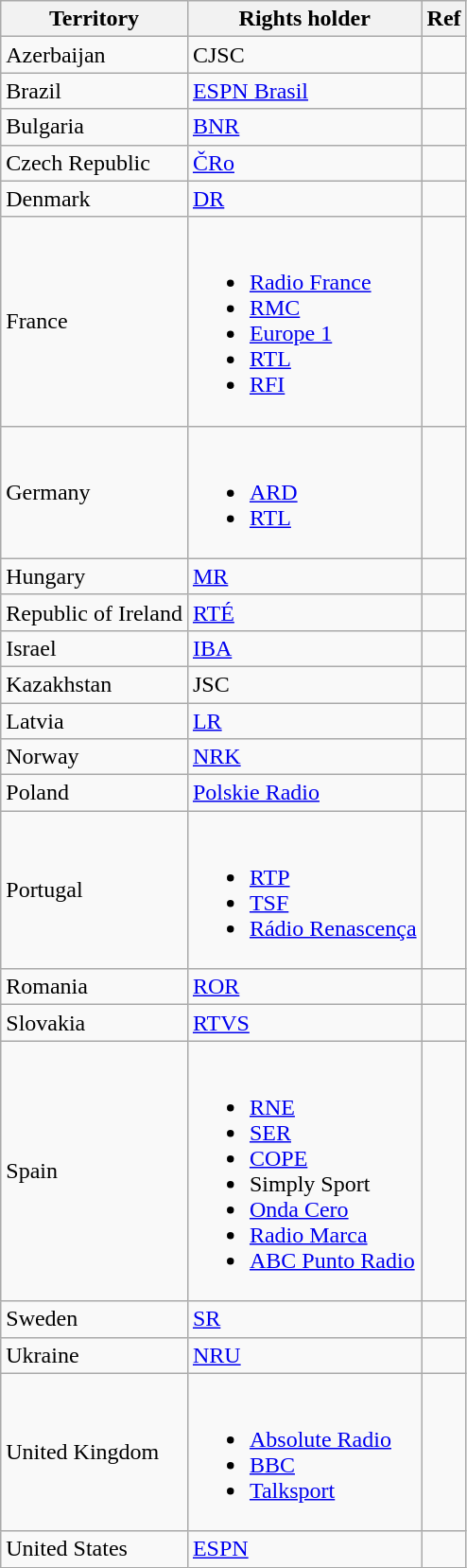<table class="wikitable">
<tr>
<th>Territory</th>
<th>Rights holder</th>
<th>Ref</th>
</tr>
<tr>
<td>Azerbaijan</td>
<td>CJSC</td>
<td></td>
</tr>
<tr>
<td>Brazil</td>
<td><a href='#'>ESPN Brasil</a></td>
<td></td>
</tr>
<tr>
<td>Bulgaria</td>
<td><a href='#'>BNR</a></td>
<td></td>
</tr>
<tr>
<td>Czech Republic</td>
<td><a href='#'>ČRo</a></td>
<td></td>
</tr>
<tr>
<td>Denmark</td>
<td><a href='#'>DR</a></td>
<td></td>
</tr>
<tr>
<td>France</td>
<td><br><ul><li><a href='#'>Radio France</a></li><li><a href='#'>RMC</a></li><li><a href='#'>Europe 1</a></li><li><a href='#'>RTL</a></li><li><a href='#'>RFI</a></li></ul></td>
<td></td>
</tr>
<tr>
<td>Germany</td>
<td><br><ul><li><a href='#'>ARD</a></li><li><a href='#'>RTL</a></li></ul></td>
<td></td>
</tr>
<tr>
<td>Hungary</td>
<td><a href='#'>MR</a></td>
<td></td>
</tr>
<tr>
<td>Republic of Ireland</td>
<td><a href='#'>RTÉ</a></td>
<td></td>
</tr>
<tr>
<td>Israel</td>
<td><a href='#'>IBA</a></td>
<td></td>
</tr>
<tr>
<td>Kazakhstan</td>
<td>JSC</td>
<td></td>
</tr>
<tr>
<td>Latvia</td>
<td><a href='#'>LR</a></td>
<td></td>
</tr>
<tr>
<td>Norway</td>
<td><a href='#'>NRK</a></td>
<td></td>
</tr>
<tr>
<td>Poland</td>
<td><a href='#'>Polskie Radio</a></td>
<td></td>
</tr>
<tr>
<td>Portugal</td>
<td><br><ul><li><a href='#'>RTP</a></li><li><a href='#'>TSF</a></li><li><a href='#'>Rádio Renascença</a></li></ul></td>
<td></td>
</tr>
<tr>
<td>Romania</td>
<td><a href='#'>ROR</a></td>
<td></td>
</tr>
<tr>
<td>Slovakia</td>
<td><a href='#'>RTVS</a></td>
<td></td>
</tr>
<tr>
<td>Spain</td>
<td><br><ul><li><a href='#'>RNE</a></li><li><a href='#'>SER</a></li><li><a href='#'>COPE</a></li><li>Simply Sport</li><li><a href='#'>Onda Cero</a></li><li><a href='#'>Radio Marca</a></li><li><a href='#'>ABC Punto Radio</a></li></ul></td>
<td></td>
</tr>
<tr>
<td>Sweden</td>
<td><a href='#'>SR</a></td>
<td></td>
</tr>
<tr>
<td>Ukraine</td>
<td><a href='#'>NRU</a></td>
<td></td>
</tr>
<tr>
<td>United Kingdom</td>
<td><br><ul><li><a href='#'>Absolute Radio</a></li><li><a href='#'>BBC</a></li><li><a href='#'>Talksport</a></li></ul></td>
<td></td>
</tr>
<tr>
<td>United States</td>
<td><a href='#'>ESPN</a></td>
<td></td>
</tr>
</table>
